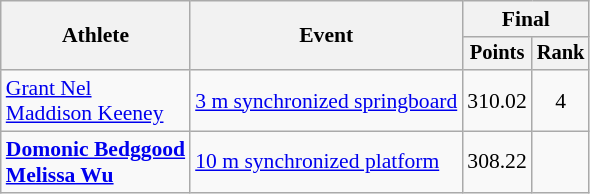<table class=wikitable style="font-size:90%;">
<tr>
<th rowspan="2">Athlete</th>
<th rowspan="2">Event</th>
<th colspan="2">Final</th>
</tr>
<tr style="font-size:95%">
<th>Points</th>
<th>Rank</th>
</tr>
<tr align=center>
<td align=left><a href='#'>Grant Nel</a><br><a href='#'>Maddison Keeney</a></td>
<td align=left><a href='#'>3 m synchronized springboard</a></td>
<td>310.02</td>
<td>4</td>
</tr>
<tr align=center>
<td align=left><strong><a href='#'>Domonic Bedggood</a><br><a href='#'>Melissa Wu</a></strong></td>
<td align=left><a href='#'>10 m synchronized platform</a></td>
<td>308.22</td>
<td></td>
</tr>
</table>
